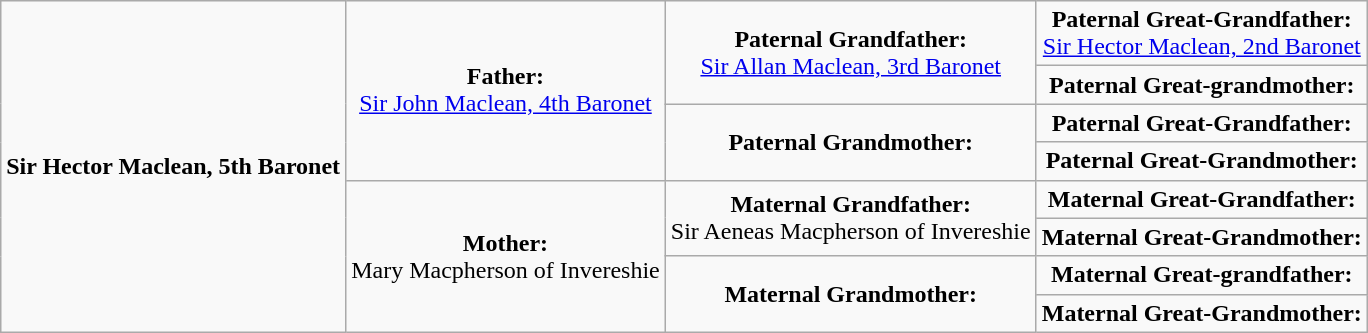<table class="wikitable" style="margin:0.3em auto">
<tr style="text-align:center;">
<td rowspan="8"><strong>Sir Hector Maclean, 5th Baronet</strong></td>
<td rowspan="4"><strong>Father:</strong><br><a href='#'>Sir John Maclean, 4th Baronet</a></td>
<td rowspan="2"><strong>Paternal Grandfather:</strong><br><a href='#'>Sir Allan Maclean, 3rd Baronet</a></td>
<td><strong>Paternal Great-Grandfather:</strong><br><a href='#'>Sir Hector Maclean, 2nd Baronet</a></td>
</tr>
<tr>
<td style="text-align:center;"><strong>Paternal Great-grandmother:</strong><br></td>
</tr>
<tr style="text-align:center;">
<td rowspan="2"><strong>Paternal Grandmother:</strong><br></td>
<td><strong>Paternal Great-Grandfather:</strong><br></td>
</tr>
<tr>
<td style="text-align:center;"><strong>Paternal Great-Grandmother:</strong><br></td>
</tr>
<tr style="text-align:center;">
<td rowspan="4"><strong>Mother:</strong><br>Mary Macpherson of Invereshie</td>
<td rowspan="2"><strong>Maternal Grandfather:</strong><br>Sir Aeneas Macpherson of Invereshie</td>
<td><strong>Maternal Great-Grandfather:</strong><br></td>
</tr>
<tr>
<td style="text-align:center;"><strong>Maternal Great-Grandmother:</strong><br></td>
</tr>
<tr style="text-align:center;">
<td rowspan="2"><strong>Maternal Grandmother:</strong><br></td>
<td><strong>Maternal Great-grandfather:</strong><br></td>
</tr>
<tr>
<td style="text-align:center;"><strong>Maternal Great-Grandmother:</strong><br></td>
</tr>
</table>
